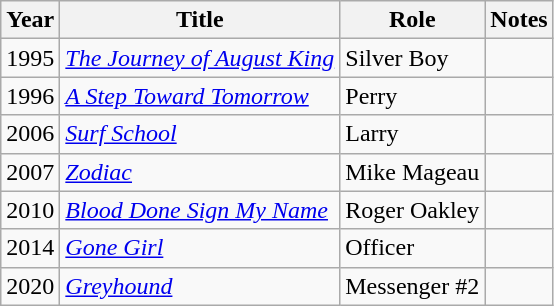<table class="wikitable sortable">
<tr>
<th>Year</th>
<th>Title</th>
<th>Role</th>
<th class="unsortable">Notes</th>
</tr>
<tr>
<td>1995</td>
<td><em><a href='#'>The Journey of August King</a></em></td>
<td>Silver Boy</td>
<td></td>
</tr>
<tr>
<td>1996</td>
<td><em><a href='#'>A Step Toward Tomorrow</a></em></td>
<td>Perry</td>
<td></td>
</tr>
<tr>
<td>2006</td>
<td><em><a href='#'>Surf School</a></em></td>
<td>Larry</td>
<td></td>
</tr>
<tr>
<td>2007</td>
<td><em><a href='#'>Zodiac</a></em></td>
<td>Mike Mageau</td>
<td></td>
</tr>
<tr>
<td>2010</td>
<td><em><a href='#'>Blood Done Sign My Name</a></em></td>
<td>Roger Oakley</td>
<td></td>
</tr>
<tr>
<td>2014</td>
<td><em><a href='#'>Gone Girl</a></em></td>
<td>Officer</td>
<td></td>
</tr>
<tr>
<td>2020</td>
<td><em><a href='#'>Greyhound</a></em></td>
<td>Messenger #2</td>
<td></td>
</tr>
</table>
